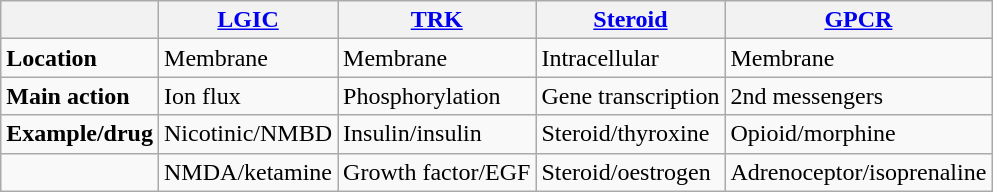<table class="wikitable">
<tr>
<th></th>
<th><a href='#'>LGIC</a></th>
<th><a href='#'>TRK</a></th>
<th><a href='#'>Steroid</a></th>
<th><a href='#'>GPCR</a></th>
</tr>
<tr>
<td><strong>Location</strong></td>
<td>Membrane</td>
<td>Membrane</td>
<td>Intracellular</td>
<td>Membrane</td>
</tr>
<tr>
<td><strong>Main action</strong></td>
<td>Ion flux</td>
<td>Phosphorylation</td>
<td>Gene transcription</td>
<td>2nd messengers</td>
</tr>
<tr>
<td><strong>Example/drug</strong></td>
<td>Nicotinic/NMBD</td>
<td>Insulin/insulin</td>
<td>Steroid/thyroxine</td>
<td>Opioid/morphine</td>
</tr>
<tr>
<td></td>
<td>NMDA/ketamine</td>
<td>Growth factor/EGF</td>
<td>Steroid/oestrogen</td>
<td>Adrenoceptor/isoprenaline</td>
</tr>
</table>
